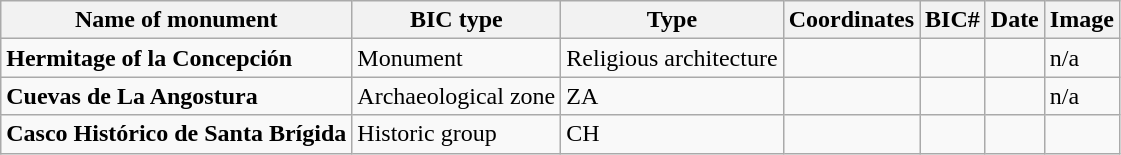<table class="wikitable">
<tr>
<th>Name of monument</th>
<th>BIC type</th>
<th>Type</th>
<th>Coordinates</th>
<th>BIC#</th>
<th>Date</th>
<th>Image</th>
</tr>
<tr>
<td><strong>Hermitage of la Concepción </strong></td>
<td>Monument</td>
<td>Religious architecture</td>
<td></td>
<td></td>
<td></td>
<td>n/a</td>
</tr>
<tr>
<td><strong>Cuevas de La Angostura</strong></td>
<td>Archaeological zone</td>
<td>ZA</td>
<td></td>
<td></td>
<td></td>
<td>n/a</td>
</tr>
<tr>
<td><strong>Casco Histórico de Santa Brígida</strong></td>
<td>Historic group</td>
<td>CH</td>
<td></td>
<td></td>
<td></td>
<td></td>
</tr>
</table>
